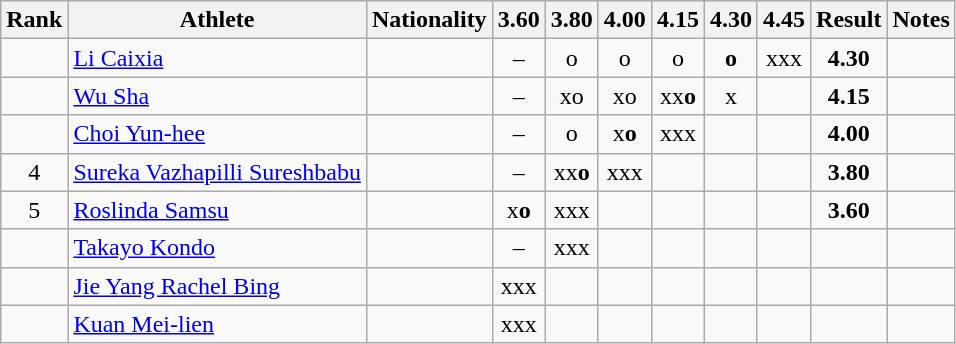<table class="wikitable sortable" style="text-align:center">
<tr>
<th>Rank</th>
<th>Athlete</th>
<th>Nationality</th>
<th>3.60</th>
<th>3.80</th>
<th>4.00</th>
<th>4.15</th>
<th>4.30</th>
<th>4.45</th>
<th>Result</th>
<th>Notes</th>
</tr>
<tr>
<td></td>
<td align="left"><a href='#'>Li Caixia</a></td>
<td align=left></td>
<td>–</td>
<td>o</td>
<td>o</td>
<td>o</td>
<td><strong>o</strong></td>
<td>xxx</td>
<td><strong>4.30</strong></td>
<td></td>
</tr>
<tr>
<td></td>
<td align="left"><a href='#'>Wu Sha</a></td>
<td align=left></td>
<td>–</td>
<td>xo</td>
<td>xo</td>
<td>xx<strong>o</strong></td>
<td>x</td>
<td></td>
<td><strong>4.15</strong></td>
<td></td>
</tr>
<tr>
<td></td>
<td align="left"><a href='#'>Choi Yun-hee</a></td>
<td align=left></td>
<td>–</td>
<td>o</td>
<td>x<strong>o</strong></td>
<td>xxx</td>
<td></td>
<td></td>
<td><strong>4.00</strong></td>
<td></td>
</tr>
<tr>
<td>4</td>
<td align="left"><a href='#'>Sureka Vazhapilli Sureshbabu</a></td>
<td align=left></td>
<td>–</td>
<td>xx<strong>o</strong></td>
<td>xxx</td>
<td></td>
<td></td>
<td></td>
<td><strong>3.80</strong></td>
<td></td>
</tr>
<tr>
<td>5</td>
<td align="left"><a href='#'>Roslinda Samsu</a></td>
<td align=left></td>
<td>x<strong>o</strong></td>
<td>xxx</td>
<td></td>
<td></td>
<td></td>
<td></td>
<td><strong>3.60</strong></td>
<td></td>
</tr>
<tr>
<td></td>
<td align="left"><a href='#'>Takayo Kondo</a></td>
<td align=left></td>
<td>–</td>
<td>xxx</td>
<td></td>
<td></td>
<td></td>
<td></td>
<td><strong></strong></td>
<td></td>
</tr>
<tr>
<td></td>
<td align="left"><a href='#'>Jie Yang Rachel Bing</a></td>
<td align=left></td>
<td>xxx</td>
<td></td>
<td></td>
<td></td>
<td></td>
<td></td>
<td><strong></strong></td>
<td></td>
</tr>
<tr>
<td></td>
<td align="left"><a href='#'>Kuan Mei-lien</a></td>
<td align=left></td>
<td>xxx</td>
<td></td>
<td></td>
<td></td>
<td></td>
<td></td>
<td><strong></strong></td>
<td></td>
</tr>
</table>
